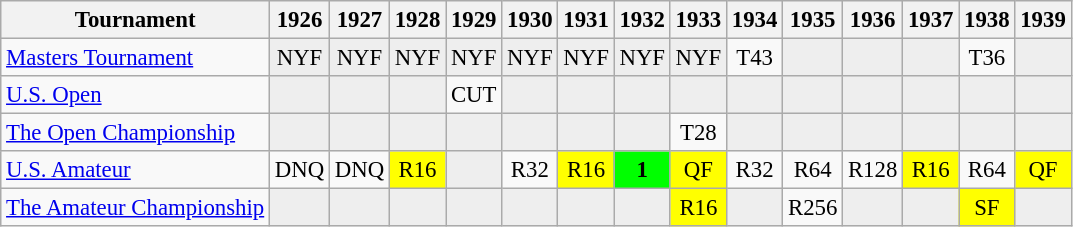<table class="wikitable" style="font-size:95%;text-align:center;">
<tr>
<th>Tournament</th>
<th>1926</th>
<th>1927</th>
<th>1928</th>
<th>1929</th>
<th>1930</th>
<th>1931</th>
<th>1932</th>
<th>1933</th>
<th>1934</th>
<th>1935</th>
<th>1936</th>
<th>1937</th>
<th>1938</th>
<th>1939</th>
</tr>
<tr>
<td align=left><a href='#'>Masters Tournament</a></td>
<td style="background:#eeeeee;">NYF</td>
<td style="background:#eeeeee;">NYF</td>
<td style="background:#eeeeee;">NYF</td>
<td style="background:#eeeeee;">NYF</td>
<td style="background:#eeeeee;">NYF</td>
<td style="background:#eeeeee;">NYF</td>
<td style="background:#eeeeee;">NYF</td>
<td style="background:#eeeeee;">NYF</td>
<td>T43</td>
<td style="background:#eeeeee;"></td>
<td style="background:#eeeeee;"></td>
<td style="background:#eeeeee;"></td>
<td>T36</td>
<td style="background:#eeeeee;"></td>
</tr>
<tr>
<td align=left><a href='#'>U.S. Open</a></td>
<td style="background:#eeeeee;"></td>
<td style="background:#eeeeee;"></td>
<td style="background:#eeeeee;"></td>
<td>CUT</td>
<td style="background:#eeeeee;"></td>
<td style="background:#eeeeee;"></td>
<td style="background:#eeeeee;"></td>
<td style="background:#eeeeee;"></td>
<td style="background:#eeeeee;"></td>
<td style="background:#eeeeee;"></td>
<td style="background:#eeeeee;"></td>
<td style="background:#eeeeee;"></td>
<td style="background:#eeeeee;"></td>
<td style="background:#eeeeee;"></td>
</tr>
<tr>
<td align=left><a href='#'>The Open Championship</a></td>
<td style="background:#eeeeee;"></td>
<td style="background:#eeeeee;"></td>
<td style="background:#eeeeee;"></td>
<td style="background:#eeeeee;"></td>
<td style="background:#eeeeee;"></td>
<td style="background:#eeeeee;"></td>
<td style="background:#eeeeee;"></td>
<td>T28</td>
<td style="background:#eeeeee;"></td>
<td style="background:#eeeeee;"></td>
<td style="background:#eeeeee;"></td>
<td style="background:#eeeeee;"></td>
<td style="background:#eeeeee;"></td>
<td style="background:#eeeeee;"></td>
</tr>
<tr>
<td align=left><a href='#'>U.S. Amateur</a></td>
<td>DNQ</td>
<td>DNQ</td>
<td style="background:yellow;">R16</td>
<td style="background:#eeeeee;"></td>
<td>R32</td>
<td style="background:yellow;">R16</td>
<td style="background:lime;"><strong>1</strong></td>
<td style="background:yellow;">QF</td>
<td>R32</td>
<td>R64</td>
<td>R128</td>
<td style="background:yellow;">R16</td>
<td>R64</td>
<td style="background:yellow;">QF</td>
</tr>
<tr>
<td align=left><a href='#'>The Amateur Championship</a></td>
<td style="background:#eeeeee;"></td>
<td style="background:#eeeeee;"></td>
<td style="background:#eeeeee;"></td>
<td style="background:#eeeeee;"></td>
<td style="background:#eeeeee;"></td>
<td style="background:#eeeeee;"></td>
<td style="background:#eeeeee;"></td>
<td style="background:yellow;">R16</td>
<td style="background:#eeeeee;"></td>
<td>R256</td>
<td style="background:#eeeeee;"></td>
<td style="background:#eeeeee;"></td>
<td style="background:yellow;">SF</td>
<td style="background:#eeeeee;"></td>
</tr>
</table>
